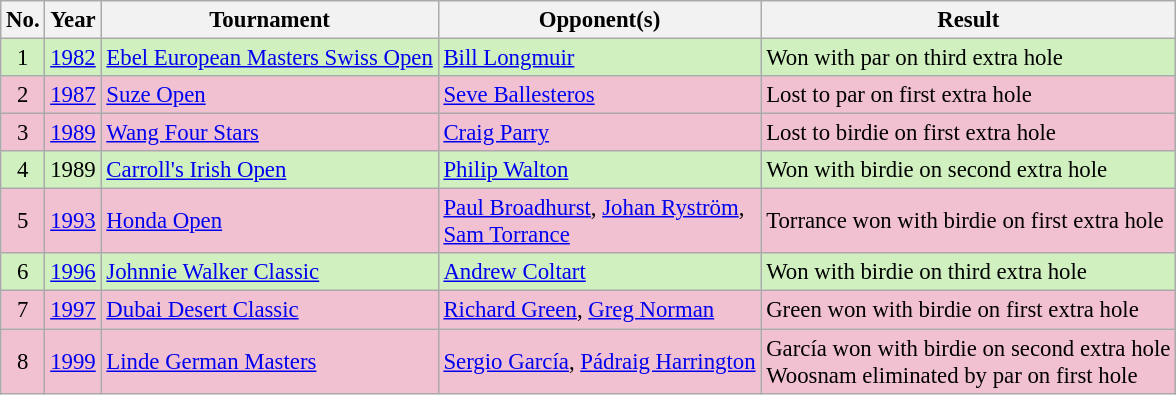<table class="wikitable" style="font-size:95%;">
<tr>
<th>No.</th>
<th>Year</th>
<th>Tournament</th>
<th>Opponent(s)</th>
<th>Result</th>
</tr>
<tr style="background:#D0F0C0;">
<td align=center>1</td>
<td><a href='#'>1982</a></td>
<td><a href='#'>Ebel European Masters Swiss Open</a></td>
<td> <a href='#'>Bill Longmuir</a></td>
<td>Won with par on third extra hole</td>
</tr>
<tr style="background:#F2C1D1;">
<td align=center>2</td>
<td><a href='#'>1987</a></td>
<td><a href='#'>Suze Open</a></td>
<td> <a href='#'>Seve Ballesteros</a></td>
<td>Lost to par on first extra hole</td>
</tr>
<tr style="background:#F2C1D1;">
<td align=center>3</td>
<td><a href='#'>1989</a></td>
<td><a href='#'>Wang Four Stars</a></td>
<td> <a href='#'>Craig Parry</a></td>
<td>Lost to birdie on first extra hole</td>
</tr>
<tr style="background:#D0F0C0;">
<td align=center>4</td>
<td>1989</td>
<td><a href='#'>Carroll's Irish Open</a></td>
<td> <a href='#'>Philip Walton</a></td>
<td>Won with birdie on second extra hole</td>
</tr>
<tr style="background:#F2C1D1;">
<td align=center>5</td>
<td><a href='#'>1993</a></td>
<td><a href='#'>Honda Open</a></td>
<td> <a href='#'>Paul Broadhurst</a>,  <a href='#'>Johan Ryström</a>,<br> <a href='#'>Sam Torrance</a></td>
<td>Torrance won with birdie on first extra hole</td>
</tr>
<tr style="background:#D0F0C0;">
<td align=center>6</td>
<td><a href='#'>1996</a></td>
<td><a href='#'>Johnnie Walker Classic</a></td>
<td> <a href='#'>Andrew Coltart</a></td>
<td>Won with birdie on third extra hole</td>
</tr>
<tr style="background:#F2C1D1;">
<td align=center>7</td>
<td><a href='#'>1997</a></td>
<td><a href='#'>Dubai Desert Classic</a></td>
<td> <a href='#'>Richard Green</a>,  <a href='#'>Greg Norman</a></td>
<td>Green won with birdie on first extra hole</td>
</tr>
<tr style="background:#F2C1D1;">
<td align=center>8</td>
<td><a href='#'>1999</a></td>
<td><a href='#'>Linde German Masters</a></td>
<td> <a href='#'>Sergio García</a>,  <a href='#'>Pádraig Harrington</a></td>
<td>García won with birdie on second extra hole<br>Woosnam eliminated by par on first hole</td>
</tr>
</table>
